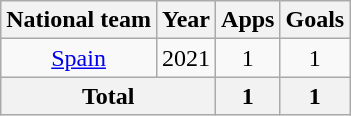<table class="wikitable" style="text-align:center">
<tr>
<th>National team</th>
<th>Year</th>
<th>Apps</th>
<th>Goals</th>
</tr>
<tr>
<td rowspan="1"><a href='#'>Spain</a></td>
<td>2021</td>
<td>1</td>
<td>1</td>
</tr>
<tr>
<th colspan="2">Total</th>
<th>1</th>
<th>1</th>
</tr>
</table>
